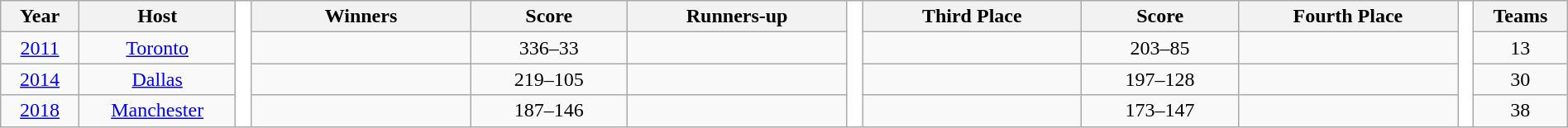<table class="wikitable" style="text-align:center;width:100%;">
<tr>
<th width=5%>Year</th>
<th width=10%>Host</th>
<th rowspan="4" style="width:1%;background-color:#fff"></th>
<th width=14%>Winners</th>
<th width=10%>Score</th>
<th width=14%>Runners-up</th>
<th rowspan="4" style="width:1%;background-color:#fff"></th>
<th width=14%>Third Place</th>
<th width=10%>Score</th>
<th width=14%>Fourth Place</th>
<th rowspan="4" style="width:1%;background-color:#fff"></th>
<th width=6%>Teams</th>
</tr>
<tr>
<td><a href='#'>2011</a></td>
<td> <a href='#'>Toronto</a></td>
<td></td>
<td>336–33</td>
<td></td>
<td></td>
<td>203–85</td>
<td></td>
<td>13</td>
</tr>
<tr>
<td><a href='#'>2014</a></td>
<td> <a href='#'>Dallas</a></td>
<td></td>
<td>219–105</td>
<td></td>
<td></td>
<td>197–128</td>
<td></td>
<td>30</td>
</tr>
<tr>
<td><a href='#'>2018</a></td>
<td> <a href='#'>Manchester</a></td>
<td></td>
<td>187–146</td>
<td></td>
<td></td>
<td>173–147</td>
<td></td>
<td>38</td>
</tr>
</table>
